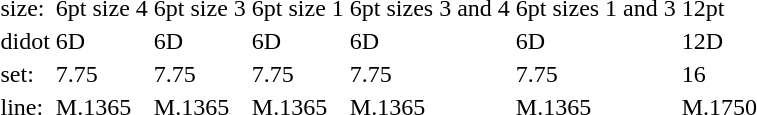<table style="margin-left:40px;">
<tr>
<td>size:</td>
<td>6pt size 4</td>
<td>6pt size 3</td>
<td>6pt size 1</td>
<td>6pt sizes 3 and 4</td>
<td>6pt sizes 1 and 3</td>
<td>12pt</td>
</tr>
<tr>
<td>didot</td>
<td>6D</td>
<td>6D</td>
<td>6D</td>
<td>6D</td>
<td>6D</td>
<td>12D</td>
</tr>
<tr>
<td>set:</td>
<td>7.75</td>
<td>7.75</td>
<td>7.75</td>
<td>7.75</td>
<td>7.75</td>
<td>16</td>
</tr>
<tr>
<td>line:</td>
<td>M.1365</td>
<td>M.1365</td>
<td>M.1365</td>
<td>M.1365</td>
<td>M.1365</td>
<td>M.1750</td>
</tr>
</table>
